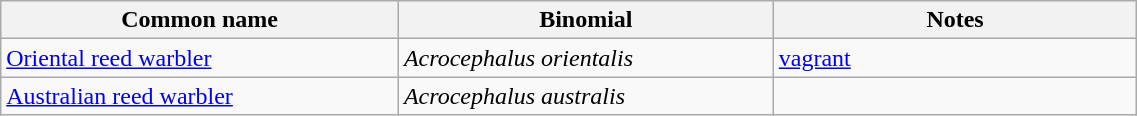<table style="width:60%;" class="wikitable">
<tr>
<th width=35%>Common name</th>
<th width=33%>Binomial</th>
<th width=32%>Notes</th>
</tr>
<tr>
<td><a href='#'>Oriental reed warbler</a></td>
<td><em>Acrocephalus orientalis</em></td>
<td><a href='#'>vagrant</a></td>
</tr>
<tr>
<td><a href='#'>Australian reed warbler</a></td>
<td><em>Acrocephalus australis</em></td>
<td></td>
</tr>
</table>
